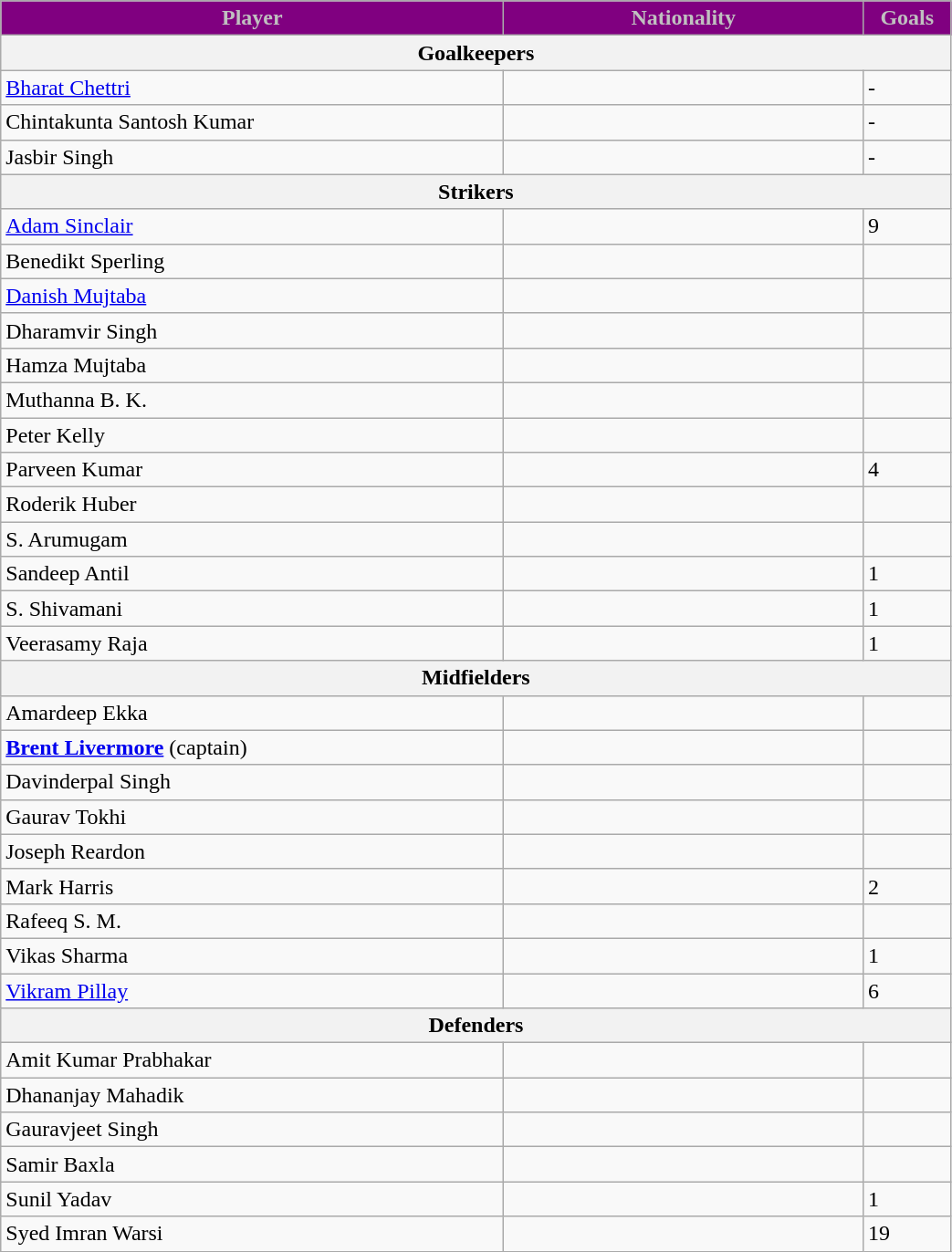<table class="wikitable" style="width:55%;">
<tr>
<th width=35%; style="background: #800080; color:#C0C0C0">Player</th>
<th width=25%; style="background: #800080; color:#C0C0C0">Nationality</th>
<th width=5%; style="background: #800080; color:#C0C0C0;">Goals</th>
</tr>
<tr>
<th colspan="3">Goalkeepers</th>
</tr>
<tr>
<td><a href='#'>Bharat Chettri</a></td>
<td></td>
<td>-</td>
</tr>
<tr>
<td>Chintakunta Santosh Kumar</td>
<td></td>
<td>-</td>
</tr>
<tr>
<td>Jasbir Singh</td>
<td></td>
<td>-</td>
</tr>
<tr>
<th colspan="3">Strikers</th>
</tr>
<tr>
<td><a href='#'>Adam Sinclair</a></td>
<td></td>
<td>9</td>
</tr>
<tr>
<td>Benedikt Sperling</td>
<td></td>
<td></td>
</tr>
<tr>
<td><a href='#'>Danish Mujtaba</a></td>
<td></td>
<td></td>
</tr>
<tr>
<td>Dharamvir Singh</td>
<td></td>
<td></td>
</tr>
<tr>
<td>Hamza Mujtaba</td>
<td></td>
<td></td>
</tr>
<tr>
<td>Muthanna B. K.</td>
<td></td>
<td></td>
</tr>
<tr>
<td>Peter Kelly</td>
<td></td>
<td></td>
</tr>
<tr>
<td>Parveen Kumar</td>
<td></td>
<td>4</td>
</tr>
<tr>
<td>Roderik Huber</td>
<td></td>
<td></td>
</tr>
<tr>
<td>S. Arumugam</td>
<td></td>
<td></td>
</tr>
<tr>
<td>Sandeep Antil</td>
<td></td>
<td>1</td>
</tr>
<tr>
<td>S. Shivamani</td>
<td></td>
<td>1</td>
</tr>
<tr>
<td>Veerasamy Raja</td>
<td></td>
<td>1</td>
</tr>
<tr>
<th colspan="3">Midfielders</th>
</tr>
<tr>
<td>Amardeep Ekka</td>
<td></td>
<td></td>
</tr>
<tr>
<td><strong><a href='#'>Brent Livermore</a></strong> (captain)</td>
<td></td>
<td></td>
</tr>
<tr>
<td>Davinderpal Singh</td>
<td></td>
<td></td>
</tr>
<tr>
<td>Gaurav Tokhi</td>
<td></td>
<td></td>
</tr>
<tr>
<td>Joseph Reardon</td>
<td></td>
<td></td>
</tr>
<tr>
<td>Mark Harris</td>
<td></td>
<td>2</td>
</tr>
<tr>
<td>Rafeeq S. M.</td>
<td></td>
<td></td>
</tr>
<tr>
<td>Vikas Sharma</td>
<td></td>
<td>1</td>
</tr>
<tr>
<td><a href='#'>Vikram Pillay</a></td>
<td></td>
<td>6</td>
</tr>
<tr>
<th colspan="3">Defenders</th>
</tr>
<tr>
<td>Amit Kumar Prabhakar</td>
<td></td>
<td></td>
</tr>
<tr>
<td>Dhananjay Mahadik</td>
<td></td>
<td></td>
</tr>
<tr>
<td>Gauravjeet Singh</td>
<td></td>
<td></td>
</tr>
<tr>
<td>Samir Baxla</td>
<td></td>
<td></td>
</tr>
<tr>
<td>Sunil Yadav</td>
<td></td>
<td>1</td>
</tr>
<tr>
<td>Syed Imran Warsi</td>
<td></td>
<td>19</td>
</tr>
</table>
